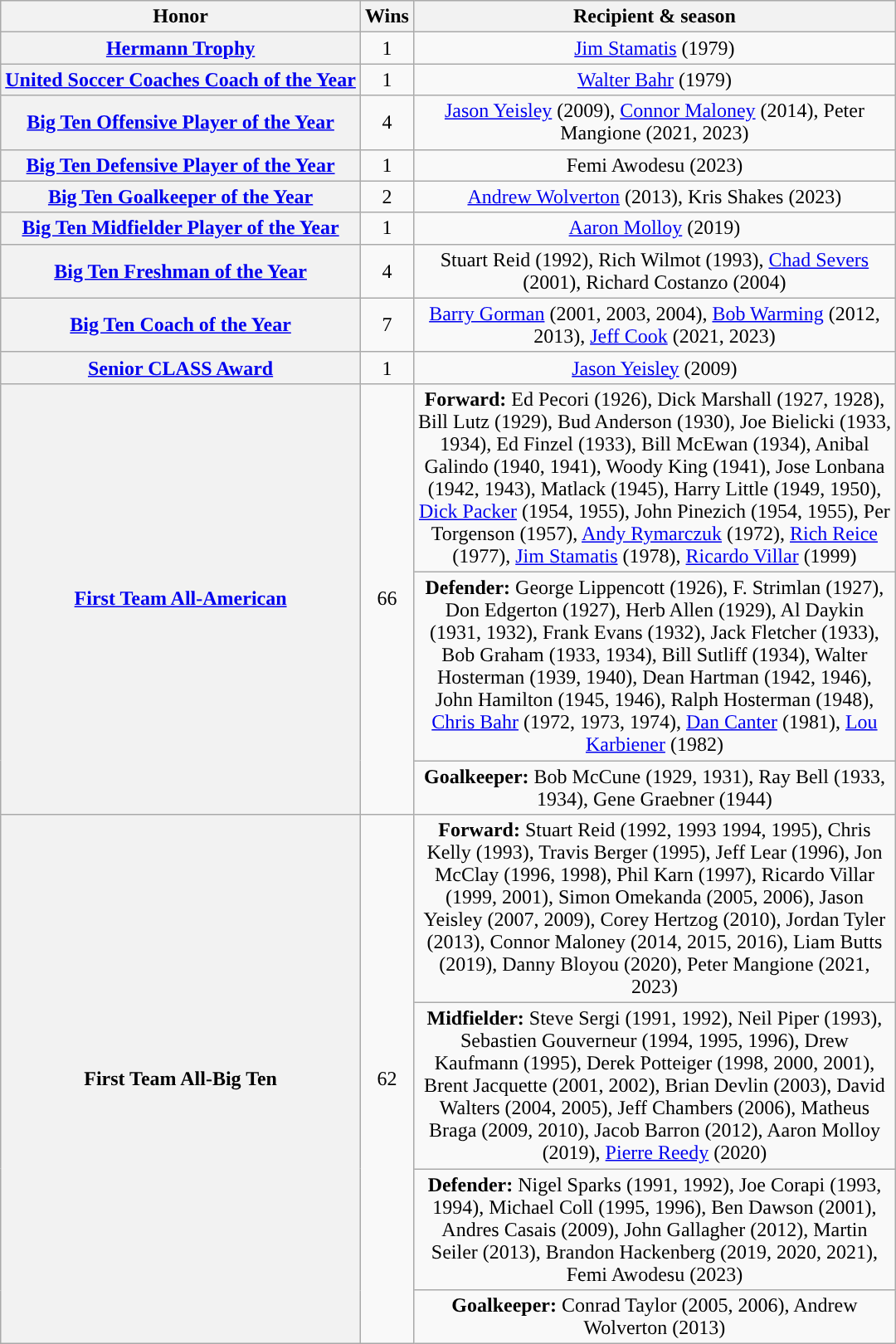<table class="wikitable"; style= "text-align:center">
<tr>
<th>Honor</th>
<th>Wins</th>
<th>Recipient & season</th>
</tr>
<tr>
<th style="text-align:center"><a href='#'>Hermann Trophy</a></th>
<td>1</td>
<td style="text-align:center"><a href='#'>Jim Stamatis</a> (1979)</td>
</tr>
<tr>
<th style="text-align:center"><a href='#'>United Soccer Coaches Coach of the Year</a></th>
<td>1</td>
<td style="text-align:center"><a href='#'>Walter Bahr</a> (1979)</td>
</tr>
<tr>
<th style="text-align:center"><a href='#'>Big Ten Offensive Player of the Year</a></th>
<td>4</td>
<td style="text-align:center"><a href='#'>Jason Yeisley</a> (2009), <a href='#'>Connor Maloney</a> (2014), Peter Mangione (2021, 2023)</td>
</tr>
<tr>
<th style="text-align:center"><a href='#'>Big Ten Defensive Player of the Year</a></th>
<td>1</td>
<td style="text-align:center">Femi Awodesu (2023)</td>
</tr>
<tr>
<th style="text-align:center"><a href='#'>Big Ten Goalkeeper of the Year</a></th>
<td>2</td>
<td style="text-align:center"><a href='#'>Andrew Wolverton</a> (2013), Kris Shakes (2023)</td>
</tr>
<tr>
<th style="text-align:center"><a href='#'>Big Ten Midfielder Player of the Year</a></th>
<td>1</td>
<td style="text-align:center"><a href='#'>Aaron Molloy</a> (2019)</td>
</tr>
<tr>
<th style="text-align:center"><a href='#'>Big Ten Freshman of the Year</a></th>
<td>4</td>
<td style="text-align:center">Stuart Reid (1992), Rich Wilmot (1993), <a href='#'>Chad Severs</a> (2001), Richard Costanzo (2004)</td>
</tr>
<tr>
<th style="text-align:center"><a href='#'>Big Ten Coach of the Year</a></th>
<td>7</td>
<td style="text-align:center"><a href='#'>Barry Gorman</a> (2001, 2003, 2004), <a href='#'>Bob Warming</a> (2012, 2013), <a href='#'>Jeff Cook</a> (2021, 2023)</td>
</tr>
<tr>
<th style="text-align:center"><a href='#'>Senior CLASS Award</a></th>
<td>1</td>
<td style="text-align:center"><a href='#'>Jason Yeisley</a> (2009)</td>
</tr>
<tr>
<th style="text-align:center" rowspan="3"><a href='#'>First Team All-American</a></th>
<td rowspan="3">66</td>
<td style="text-align:center; width:380px"><strong>Forward:</strong> Ed Pecori (1926), Dick Marshall (1927, 1928), Bill Lutz (1929), Bud Anderson (1930), Joe Bielicki (1933, 1934), Ed Finzel (1933), Bill McEwan (1934), Anibal Galindo (1940, 1941), Woody King (1941), Jose Lonbana (1942, 1943), Matlack (1945), Harry Little (1949, 1950), <a href='#'>Dick Packer</a> (1954, 1955), John Pinezich (1954, 1955), Per Torgenson (1957), <a href='#'>Andy Rymarczuk</a> (1972), <a href='#'>Rich Reice</a> (1977), <a href='#'>Jim Stamatis</a> (1978), <a href='#'>Ricardo Villar</a> (1999)</td>
</tr>
<tr>
<td style="text-align:center; width:380px"><strong>Defender:</strong> George Lippencott (1926), F. Strimlan (1927), Don Edgerton (1927), Herb Allen (1929), Al Daykin (1931, 1932), Frank Evans (1932), Jack Fletcher (1933), Bob Graham (1933, 1934), Bill Sutliff (1934), Walter Hosterman (1939, 1940), Dean Hartman (1942, 1946), John Hamilton (1945, 1946), Ralph Hosterman (1948), <a href='#'>Chris Bahr</a> (1972, 1973, 1974), <a href='#'>Dan Canter</a> (1981), <a href='#'>Lou Karbiener</a> (1982)</td>
</tr>
<tr>
<td style="text-align:center; width:380px"><strong>Goalkeeper:</strong> Bob McCune (1929, 1931), Ray Bell (1933, 1934), Gene Graebner (1944)</td>
</tr>
<tr>
<th style="text-align:center" rowspan="4">First Team All-Big Ten</th>
<td rowspan="4">62</td>
<td style="text-align:center; width:380px"><strong>Forward:</strong> Stuart Reid (1992, 1993 1994, 1995), Chris Kelly (1993), Travis Berger (1995), Jeff Lear (1996), Jon McClay (1996, 1998), Phil Karn (1997), Ricardo Villar (1999, 2001), Simon Omekanda (2005, 2006), Jason Yeisley (2007, 2009), Corey Hertzog (2010), Jordan Tyler (2013), Connor Maloney (2014, 2015, 2016), Liam Butts (2019), Danny Bloyou (2020), Peter Mangione (2021, 2023)</td>
</tr>
<tr>
<td style="text-align:center; width:380px"><strong>Midfielder:</strong> Steve Sergi (1991, 1992), Neil Piper (1993), Sebastien Gouverneur (1994, 1995, 1996), Drew Kaufmann (1995), Derek Potteiger (1998, 2000, 2001), Brent Jacquette (2001, 2002), Brian Devlin (2003), David Walters (2004, 2005), Jeff Chambers (2006), Matheus Braga (2009, 2010), Jacob Barron (2012), Aaron Molloy (2019), <a href='#'>Pierre Reedy</a> (2020)</td>
</tr>
<tr>
<td style="text-align:center; width:380px"><strong>Defender:</strong> Nigel Sparks (1991, 1992), Joe Corapi (1993, 1994), Michael Coll (1995, 1996), Ben Dawson (2001), Andres Casais (2009), John Gallagher (2012), Martin Seiler (2013), Brandon Hackenberg (2019, 2020, 2021), Femi Awodesu (2023)</td>
</tr>
<tr>
<td style="text-align:center; width:380px"><strong>Goalkeeper:</strong> Conrad Taylor (2005, 2006), Andrew Wolverton (2013)</td>
</tr>
</table>
